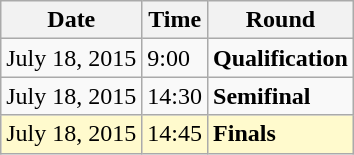<table class="wikitable">
<tr>
<th>Date</th>
<th>Time</th>
<th>Round</th>
</tr>
<tr>
<td>July 18, 2015</td>
<td>9:00</td>
<td><strong>Qualification</strong></td>
</tr>
<tr>
<td>July 18, 2015</td>
<td>14:30</td>
<td><strong>Semifinal</strong></td>
</tr>
<tr style="background:lemonchiffon">
<td>July 18, 2015</td>
<td>14:45</td>
<td><strong>Finals</strong></td>
</tr>
</table>
